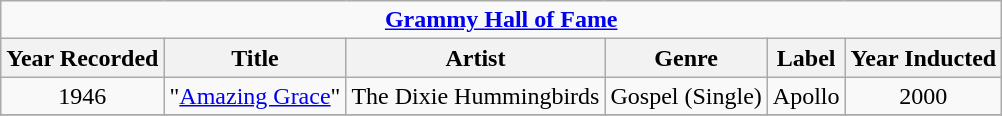<table class=wikitable>
<tr>
<td colspan=6 align=center><strong><a href='#'>Grammy Hall of Fame</a></strong></td>
</tr>
<tr>
<th>Year Recorded</th>
<th>Title</th>
<th>Artist</th>
<th>Genre</th>
<th>Label</th>
<th>Year Inducted</th>
</tr>
<tr align=center>
<td>1946</td>
<td>"<a href='#'>Amazing Grace</a>"</td>
<td>The Dixie Hummingbirds</td>
<td>Gospel (Single)</td>
<td>Apollo</td>
<td>2000</td>
</tr>
<tr align=center>
</tr>
</table>
